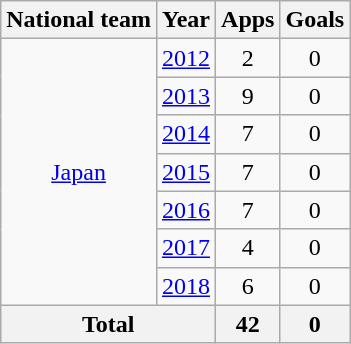<table class="wikitable" style="text-align:center">
<tr>
<th>National team</th>
<th>Year</th>
<th>Apps</th>
<th>Goals</th>
</tr>
<tr>
<td rowspan="7"><a href='#'>Japan</a></td>
<td><a href='#'>2012</a></td>
<td>2</td>
<td>0</td>
</tr>
<tr>
<td><a href='#'>2013</a></td>
<td>9</td>
<td>0</td>
</tr>
<tr>
<td><a href='#'>2014</a></td>
<td>7</td>
<td>0</td>
</tr>
<tr>
<td><a href='#'>2015</a></td>
<td>7</td>
<td>0</td>
</tr>
<tr>
<td><a href='#'>2016</a></td>
<td>7</td>
<td>0</td>
</tr>
<tr>
<td><a href='#'>2017</a></td>
<td>4</td>
<td>0</td>
</tr>
<tr>
<td><a href='#'>2018</a></td>
<td>6</td>
<td>0</td>
</tr>
<tr>
<th colspan="2">Total</th>
<th>42</th>
<th>0</th>
</tr>
</table>
